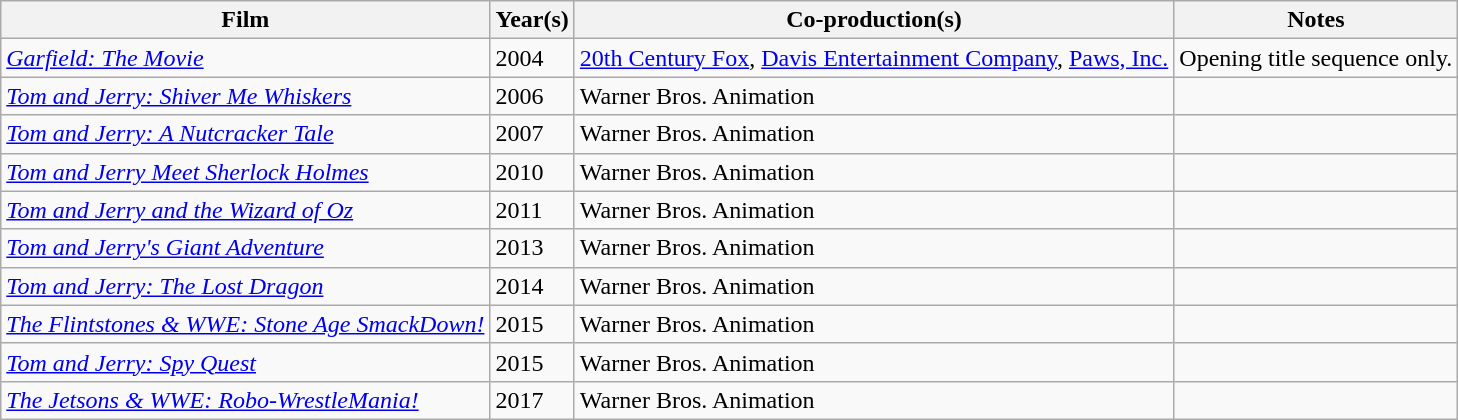<table class="wikitable sortable" style="width: auto; style="width:75%;" table-layout: fixed;" |>
<tr>
<th>Film</th>
<th>Year(s)</th>
<th>Co-production(s)</th>
<th>Notes</th>
</tr>
<tr>
<td><em><a href='#'>Garfield: The Movie</a></em></td>
<td>2004</td>
<td><a href='#'>20th Century Fox</a>, <a href='#'>Davis Entertainment Company</a>, <a href='#'>Paws, Inc.</a></td>
<td>Opening title sequence only.</td>
</tr>
<tr>
<td><em><a href='#'>Tom and Jerry: Shiver Me Whiskers</a></em></td>
<td>2006</td>
<td>Warner Bros. Animation</td>
<td></td>
</tr>
<tr>
<td><em><a href='#'>Tom and Jerry: A Nutcracker Tale</a></em></td>
<td>2007</td>
<td>Warner Bros. Animation</td>
<td></td>
</tr>
<tr>
<td><em><a href='#'>Tom and Jerry Meet Sherlock Holmes</a></em></td>
<td>2010</td>
<td>Warner Bros. Animation</td>
<td></td>
</tr>
<tr>
<td><em><a href='#'>Tom and Jerry and the Wizard of Oz</a></em></td>
<td>2011</td>
<td>Warner Bros. Animation</td>
<td></td>
</tr>
<tr>
<td><em><a href='#'>Tom and Jerry's Giant Adventure</a></em></td>
<td>2013</td>
<td>Warner Bros. Animation</td>
<td></td>
</tr>
<tr>
<td><em><a href='#'>Tom and Jerry: The Lost Dragon</a></em></td>
<td>2014</td>
<td>Warner Bros. Animation</td>
<td></td>
</tr>
<tr>
<td><em><a href='#'>The Flintstones & WWE: Stone Age SmackDown!</a></em></td>
<td>2015</td>
<td>Warner Bros. Animation</td>
<td></td>
</tr>
<tr>
<td><em><a href='#'>Tom and Jerry: Spy Quest</a></em></td>
<td>2015</td>
<td>Warner Bros. Animation</td>
<td></td>
</tr>
<tr>
<td><em><a href='#'>The Jetsons & WWE: Robo-WrestleMania!</a></em></td>
<td>2017</td>
<td>Warner Bros. Animation</td>
<td></td>
</tr>
</table>
